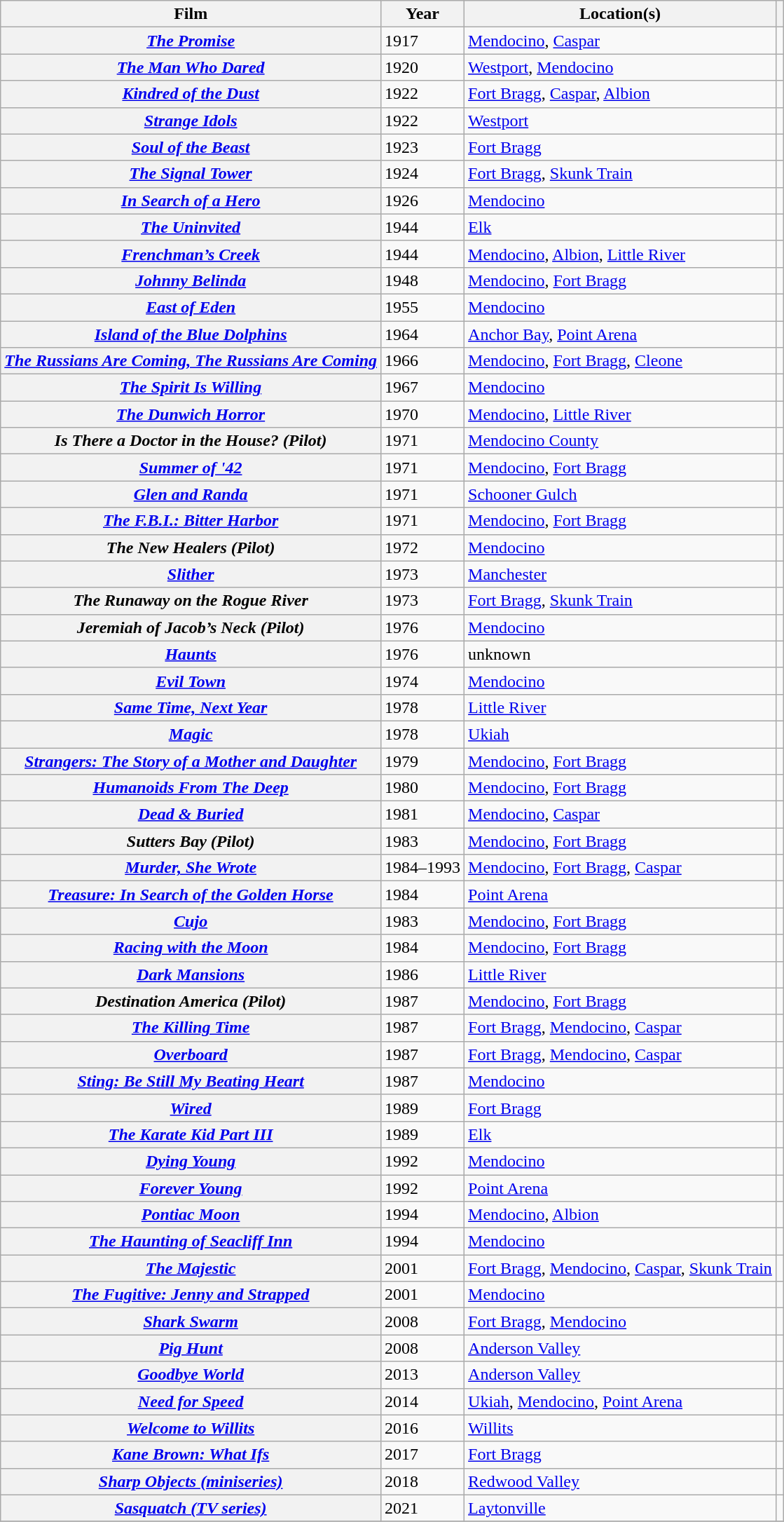<table class="wikitable sortable plainrowheaders">
<tr>
<th>Film</th>
<th>Year</th>
<th class="unsortable">Location(s)</th>
<th class="unsortable"></th>
</tr>
<tr>
<th scope="row"><em><a href='#'>The Promise</a></em></th>
<td>1917</td>
<td><a href='#'>Mendocino</a>, <a href='#'>Caspar</a></td>
<td style="text-align:center;"></td>
</tr>
<tr>
<th scope="row"><em><a href='#'>The Man Who Dared</a></em></th>
<td>1920</td>
<td><a href='#'>Westport</a>, <a href='#'>Mendocino</a></td>
<td style="text-align:center;"></td>
</tr>
<tr>
<th scope="row"><em><a href='#'>Kindred of the Dust</a></em></th>
<td>1922</td>
<td><a href='#'>Fort Bragg</a>, <a href='#'>Caspar</a>, <a href='#'>Albion</a></td>
<td style="text-align:center;"></td>
</tr>
<tr>
<th scope="row"><em><a href='#'>Strange Idols</a></em></th>
<td>1922</td>
<td><a href='#'>Westport</a></td>
<td style="text-align:center;"></td>
</tr>
<tr>
<th scope="row"><em><a href='#'>Soul of the Beast</a></em></th>
<td>1923</td>
<td><a href='#'>Fort Bragg</a></td>
<td style="text-align:center;"></td>
</tr>
<tr>
<th scope="row"><em><a href='#'>The Signal Tower</a></em></th>
<td>1924</td>
<td><a href='#'>Fort Bragg</a>, <a href='#'>Skunk Train</a></td>
<td style="text-align:center;"></td>
</tr>
<tr>
<th scope="row"><em><a href='#'>In Search of a Hero</a></em></th>
<td>1926</td>
<td><a href='#'>Mendocino</a></td>
<td style="text-align:center;"></td>
</tr>
<tr>
<th scope="row"><em><a href='#'>The Uninvited</a></em></th>
<td>1944</td>
<td><a href='#'>Elk</a></td>
<td style="text-align:center;"></td>
</tr>
<tr>
<th scope="row"><em><a href='#'>Frenchman’s Creek</a></em></th>
<td>1944</td>
<td><a href='#'>Mendocino</a>, <a href='#'>Albion</a>, <a href='#'>Little River</a></td>
<td style="text-align:center;"></td>
</tr>
<tr>
<th scope="row"><em><a href='#'>Johnny Belinda</a></em></th>
<td>1948</td>
<td><a href='#'>Mendocino</a>, <a href='#'>Fort Bragg</a></td>
<td style="text-align:center;"></td>
</tr>
<tr>
<th scope="row"><em><a href='#'>East of Eden</a></em></th>
<td>1955</td>
<td><a href='#'>Mendocino</a></td>
<td style="text-align:center;"></td>
</tr>
<tr>
<th scope="row"><em><a href='#'>Island of the Blue Dolphins</a></em></th>
<td>1964</td>
<td><a href='#'>Anchor Bay</a>, <a href='#'>Point Arena</a></td>
<td style="text-align:center;"></td>
</tr>
<tr>
<th scope="row"><em><a href='#'>The Russians Are Coming, The Russians Are Coming</a></em></th>
<td>1966</td>
<td><a href='#'>Mendocino</a>, <a href='#'>Fort Bragg</a>, <a href='#'>Cleone</a></td>
<td style="text-align:center;"></td>
</tr>
<tr>
<th scope="row"><em><a href='#'>The Spirit Is Willing</a></em></th>
<td>1967</td>
<td><a href='#'>Mendocino</a></td>
<td style="text-align:center;"></td>
</tr>
<tr>
<th scope="row"><em><a href='#'>The Dunwich Horror</a></em></th>
<td>1970</td>
<td><a href='#'>Mendocino</a>, <a href='#'>Little River</a></td>
<td style="text-align:center;"></td>
</tr>
<tr>
<th scope="row"><em>Is There a Doctor in the House? (Pilot)</em></th>
<td>1971</td>
<td><a href='#'>Mendocino County</a></td>
<td style="text-align:center;"></td>
</tr>
<tr>
<th scope="row"><em><a href='#'>Summer of '42</a></em></th>
<td>1971</td>
<td><a href='#'>Mendocino</a>, <a href='#'>Fort Bragg</a></td>
<td style="text-align:center;"></td>
</tr>
<tr>
<th scope="row"><em><a href='#'>Glen and Randa</a></em></th>
<td>1971</td>
<td><a href='#'>Schooner Gulch</a></td>
<td style="text-align:center;"></td>
</tr>
<tr>
<th scope="row"><em><a href='#'>The F.B.I.: Bitter Harbor</a></em></th>
<td>1971</td>
<td><a href='#'>Mendocino</a>, <a href='#'>Fort Bragg</a></td>
<td style="text-align:center;"></td>
</tr>
<tr>
<th scope="row"><em>The New Healers (Pilot)</em></th>
<td>1972</td>
<td><a href='#'>Mendocino</a></td>
<td style="text-align:center;"></td>
</tr>
<tr>
<th scope="row"><em><a href='#'>Slither</a></em></th>
<td>1973</td>
<td><a href='#'>Manchester</a></td>
<td style="text-align:center;"></td>
</tr>
<tr>
<th scope="row"><em>The Runaway on the Rogue River</em></th>
<td>1973</td>
<td><a href='#'>Fort Bragg</a>, <a href='#'>Skunk Train</a></td>
<td style="text-align:center;"></td>
</tr>
<tr>
<th scope="row"><em>Jeremiah of Jacob’s Neck (Pilot)</em></th>
<td>1976</td>
<td><a href='#'>Mendocino</a></td>
<td style="text-align:center;"></td>
</tr>
<tr>
<th scope="row"><em><a href='#'>Haunts</a></em></th>
<td>1976</td>
<td>unknown</td>
<td style="text-align:center;"></td>
</tr>
<tr>
<th scope="row"><em><a href='#'>Evil Town</a></em></th>
<td>1974</td>
<td><a href='#'>Mendocino</a></td>
<td style="text-align:center;"></td>
</tr>
<tr>
<th scope="row"><em><a href='#'>Same Time, Next Year</a></em></th>
<td>1978</td>
<td><a href='#'>Little River</a></td>
<td style="text-align:center;"></td>
</tr>
<tr>
<th scope="row"><em><a href='#'>Magic</a></em></th>
<td>1978</td>
<td><a href='#'>Ukiah</a></td>
<td style="text-align:center;"></td>
</tr>
<tr>
<th scope="row"><em><a href='#'>Strangers: The Story of a Mother and Daughter</a></em></th>
<td>1979</td>
<td><a href='#'>Mendocino</a>, <a href='#'>Fort Bragg</a></td>
<td style="text-align:center;"></td>
</tr>
<tr>
<th scope="row"><em><a href='#'>Humanoids From The Deep</a></em></th>
<td>1980</td>
<td><a href='#'>Mendocino</a>, <a href='#'>Fort Bragg</a></td>
<td style="text-align:center;"></td>
</tr>
<tr>
<th scope="row"><em><a href='#'>Dead & Buried</a></em></th>
<td>1981</td>
<td><a href='#'>Mendocino</a>, <a href='#'>Caspar</a></td>
<td style="text-align:center;"></td>
</tr>
<tr>
<th scope="row"><em>Sutters Bay (Pilot)</em></th>
<td>1983</td>
<td><a href='#'>Mendocino</a>, <a href='#'>Fort Bragg</a></td>
<td style="text-align:center;"></td>
</tr>
<tr>
<th scope="row"><em><a href='#'>Murder, She Wrote</a></em></th>
<td>1984–1993</td>
<td><a href='#'>Mendocino</a>, <a href='#'>Fort Bragg</a>, <a href='#'>Caspar</a></td>
<td style="text-align:center;"></td>
</tr>
<tr>
<th scope="row"><em><a href='#'>Treasure: In Search of the Golden Horse</a></em></th>
<td>1984</td>
<td><a href='#'>Point Arena</a></td>
<td style="text-align:center;"></td>
</tr>
<tr>
<th scope="row"><em><a href='#'>Cujo</a></em></th>
<td>1983</td>
<td><a href='#'>Mendocino</a>, <a href='#'>Fort Bragg</a></td>
<td style="text-align:center;"></td>
</tr>
<tr>
<th scope="row"><em><a href='#'>Racing with the Moon</a></em></th>
<td>1984</td>
<td><a href='#'>Mendocino</a>, <a href='#'>Fort Bragg</a></td>
<td style="text-align:center;"></td>
</tr>
<tr>
<th scope="row"><em><a href='#'>Dark Mansions</a></em></th>
<td>1986</td>
<td><a href='#'>Little River</a></td>
<td style="text-align:center;"></td>
</tr>
<tr>
<th scope="row"><em>Destination America (Pilot)</em></th>
<td>1987</td>
<td><a href='#'>Mendocino</a>, <a href='#'>Fort Bragg</a></td>
<td style="text-align:center;"></td>
</tr>
<tr>
<th scope="row"><em><a href='#'>The Killing Time</a></em></th>
<td>1987</td>
<td><a href='#'>Fort Bragg</a>, <a href='#'>Mendocino</a>, <a href='#'>Caspar</a></td>
<td style="text-align:center;"></td>
</tr>
<tr>
<th scope="row"><em><a href='#'>Overboard</a></em></th>
<td>1987</td>
<td><a href='#'>Fort Bragg</a>, <a href='#'>Mendocino</a>, <a href='#'>Caspar</a></td>
<td style="text-align:center;"></td>
</tr>
<tr>
<th scope="row"><em><a href='#'>Sting: Be Still My Beating Heart</a></em></th>
<td>1987</td>
<td><a href='#'>Mendocino</a></td>
<td style="text-align:center;"></td>
</tr>
<tr>
<th scope="row"><em><a href='#'>Wired</a></em></th>
<td>1989</td>
<td><a href='#'>Fort Bragg</a></td>
<td style="text-align:center;"></td>
</tr>
<tr>
<th scope="row"><em><a href='#'>The Karate Kid Part III</a></em></th>
<td>1989</td>
<td><a href='#'>Elk</a></td>
<td style="text-align:center;"></td>
</tr>
<tr>
<th scope="row"><em><a href='#'>Dying Young</a></em></th>
<td>1992</td>
<td><a href='#'>Mendocino</a></td>
<td style="text-align:center;"></td>
</tr>
<tr>
<th scope="row"><em><a href='#'>Forever Young</a></em></th>
<td>1992</td>
<td><a href='#'>Point Arena</a></td>
<td style="text-align:center;"></td>
</tr>
<tr>
<th scope="row"><em><a href='#'>Pontiac Moon</a></em></th>
<td>1994</td>
<td><a href='#'>Mendocino</a>, <a href='#'>Albion</a></td>
<td style="text-align:center;"></td>
</tr>
<tr>
<th scope="row"><em><a href='#'>The Haunting of Seacliff Inn</a></em></th>
<td>1994</td>
<td><a href='#'>Mendocino</a></td>
<td style="text-align:center;"></td>
</tr>
<tr>
<th scope="row"><em><a href='#'>The Majestic</a></em></th>
<td>2001</td>
<td><a href='#'>Fort Bragg</a>, <a href='#'>Mendocino</a>, <a href='#'>Caspar</a>, <a href='#'>Skunk Train</a></td>
<td style="text-align:center;"></td>
</tr>
<tr>
<th scope="row"><em><a href='#'>The Fugitive: Jenny and Strapped</a></em></th>
<td>2001</td>
<td><a href='#'>Mendocino</a></td>
<td style="text-align:center;"></td>
</tr>
<tr>
<th scope="row"><em><a href='#'>Shark Swarm</a></em></th>
<td>2008</td>
<td><a href='#'>Fort Bragg</a>, <a href='#'>Mendocino</a></td>
<td style="text-align:center;"></td>
</tr>
<tr>
<th scope="row"><em><a href='#'>Pig Hunt</a></em></th>
<td>2008</td>
<td><a href='#'>Anderson Valley</a></td>
<td style="text-align:center;"></td>
</tr>
<tr>
<th scope="row"><em><a href='#'>Goodbye World</a></em></th>
<td>2013</td>
<td><a href='#'>Anderson Valley</a></td>
<td style="text-align:center;"></td>
</tr>
<tr>
<th scope="row"><em><a href='#'>Need for Speed</a></em></th>
<td>2014</td>
<td><a href='#'>Ukiah</a>, <a href='#'>Mendocino</a>, <a href='#'>Point Arena</a></td>
<td style="text-align:center;"></td>
</tr>
<tr>
<th scope="row"><em><a href='#'>Welcome to Willits</a></em></th>
<td>2016</td>
<td><a href='#'>Willits</a></td>
<td style="text-align:center;"></td>
</tr>
<tr>
<th scope="row"><em><a href='#'>Kane Brown: What Ifs</a></em></th>
<td>2017</td>
<td><a href='#'>Fort Bragg</a></td>
<td style="text-align:center;"></td>
</tr>
<tr>
<th scope="row"><em><a href='#'>Sharp Objects (miniseries)</a></em></th>
<td>2018</td>
<td><a href='#'>Redwood Valley</a></td>
<td style="text-align:center;"></td>
</tr>
<tr>
<th scope="row"><em><a href='#'>Sasquatch (TV series)</a></em></th>
<td>2021</td>
<td><a href='#'>Laytonville</a></td>
<td style="text-align:center;"></td>
</tr>
<tr>
</tr>
</table>
